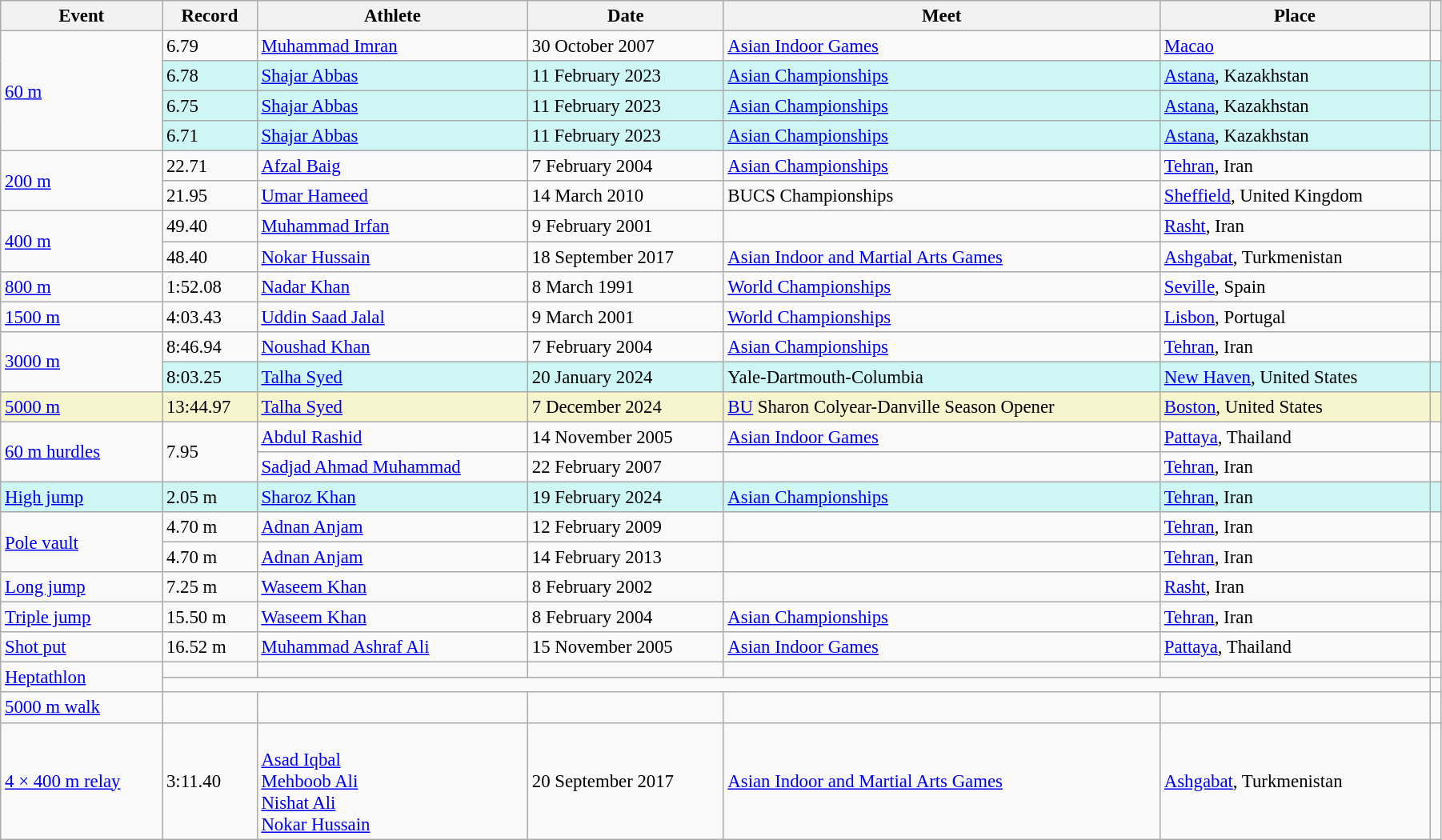<table class="wikitable" style="font-size:95%; width: 95%;">
<tr>
<th>Event</th>
<th>Record</th>
<th>Athlete</th>
<th>Date</th>
<th>Meet</th>
<th>Place</th>
<th></th>
</tr>
<tr>
<td rowspan=4><a href='#'>60 m</a></td>
<td>6.79</td>
<td><a href='#'>Muhammad Imran</a></td>
<td>30 October 2007</td>
<td><a href='#'>Asian Indoor Games</a></td>
<td><a href='#'>Macao</a></td>
<td></td>
</tr>
<tr style="background:#cef6f5;">
<td>6.78</td>
<td><a href='#'>Shajar Abbas</a></td>
<td>11 February 2023</td>
<td><a href='#'>Asian Championships</a></td>
<td><a href='#'>Astana</a>, Kazakhstan</td>
<td></td>
</tr>
<tr style="background:#cef6f5;">
<td>6.75</td>
<td><a href='#'>Shajar Abbas</a></td>
<td>11 February 2023</td>
<td><a href='#'>Asian Championships</a></td>
<td><a href='#'>Astana</a>, Kazakhstan</td>
<td></td>
</tr>
<tr style="background:#cef6f5;">
<td>6.71</td>
<td><a href='#'>Shajar Abbas</a></td>
<td>11 February 2023</td>
<td><a href='#'>Asian Championships</a></td>
<td><a href='#'>Astana</a>, Kazakhstan</td>
<td></td>
</tr>
<tr>
<td rowspan=2><a href='#'>200 m</a></td>
<td>22.71</td>
<td><a href='#'>Afzal Baig</a></td>
<td>7 February 2004</td>
<td><a href='#'>Asian Championships</a></td>
<td><a href='#'>Tehran</a>, Iran</td>
<td></td>
</tr>
<tr>
<td>21.95</td>
<td><a href='#'>Umar Hameed</a></td>
<td>14 March 2010</td>
<td>BUCS Championships</td>
<td><a href='#'>Sheffield</a>, United Kingdom</td>
<td></td>
</tr>
<tr>
<td rowspan=2><a href='#'>400 m</a></td>
<td>49.40</td>
<td><a href='#'>Muhammad Irfan</a></td>
<td>9 February 2001</td>
<td></td>
<td><a href='#'>Rasht</a>, Iran</td>
<td></td>
</tr>
<tr>
<td>48.40</td>
<td><a href='#'>Nokar Hussain</a></td>
<td>18 September 2017</td>
<td><a href='#'>Asian Indoor and Martial Arts Games</a></td>
<td><a href='#'>Ashgabat</a>, Turkmenistan</td>
<td></td>
</tr>
<tr>
<td><a href='#'>800 m</a></td>
<td>1:52.08</td>
<td><a href='#'>Nadar Khan</a></td>
<td>8 March 1991</td>
<td><a href='#'>World Championships</a></td>
<td><a href='#'>Seville</a>, Spain</td>
<td></td>
</tr>
<tr>
<td><a href='#'>1500 m</a></td>
<td>4:03.43</td>
<td><a href='#'>Uddin Saad Jalal</a></td>
<td>9 March 2001</td>
<td><a href='#'>World Championships</a></td>
<td><a href='#'>Lisbon</a>, Portugal</td>
<td></td>
</tr>
<tr>
<td rowspan=2><a href='#'>3000 m</a></td>
<td>8:46.94</td>
<td><a href='#'>Noushad Khan</a></td>
<td>7 February 2004</td>
<td><a href='#'>Asian Championships</a></td>
<td><a href='#'>Tehran</a>, Iran</td>
<td></td>
</tr>
<tr style="background:#cef6f5;">
<td>8:03.25</td>
<td><a href='#'>Talha Syed</a></td>
<td>20 January 2024</td>
<td>Yale-Dartmouth-Columbia</td>
<td><a href='#'>New Haven</a>, United States</td>
<td></td>
</tr>
<tr style="background:#f6F5CE;">
<td><a href='#'>5000 m</a></td>
<td>13:44.97</td>
<td><a href='#'>Talha Syed</a></td>
<td>7 December 2024</td>
<td><a href='#'>BU</a> Sharon Colyear-Danville Season Opener</td>
<td><a href='#'>Boston</a>, United States</td>
<td></td>
</tr>
<tr>
<td rowspan=2><a href='#'>60 m hurdles</a></td>
<td rowspan=2>7.95</td>
<td><a href='#'>Abdul Rashid</a></td>
<td>14 November 2005</td>
<td><a href='#'>Asian Indoor Games</a></td>
<td><a href='#'>Pattaya</a>, Thailand</td>
<td></td>
</tr>
<tr>
<td><a href='#'>Sadjad Ahmad Muhammad</a></td>
<td>22 February 2007</td>
<td></td>
<td><a href='#'>Tehran</a>, Iran</td>
<td></td>
</tr>
<tr style="background:#cef6f5;">
<td><a href='#'>High jump</a></td>
<td>2.05 m</td>
<td><a href='#'>Sharoz Khan</a></td>
<td>19 February 2024</td>
<td><a href='#'>Asian Championships</a></td>
<td><a href='#'>Tehran</a>, Iran</td>
<td></td>
</tr>
<tr>
<td rowspan=2><a href='#'>Pole vault</a></td>
<td>4.70 m</td>
<td><a href='#'>Adnan Anjam</a></td>
<td>12 February 2009</td>
<td></td>
<td><a href='#'>Tehran</a>, Iran</td>
<td></td>
</tr>
<tr>
<td>4.70 m</td>
<td><a href='#'>Adnan Anjam</a></td>
<td>14 February 2013</td>
<td></td>
<td><a href='#'>Tehran</a>, Iran</td>
<td></td>
</tr>
<tr>
<td><a href='#'>Long jump</a></td>
<td>7.25 m</td>
<td><a href='#'>Waseem Khan</a></td>
<td>8 February 2002</td>
<td></td>
<td><a href='#'>Rasht</a>, Iran</td>
<td></td>
</tr>
<tr>
<td><a href='#'>Triple jump</a></td>
<td>15.50 m</td>
<td><a href='#'>Waseem Khan</a></td>
<td>8 February 2004</td>
<td><a href='#'>Asian Championships</a></td>
<td><a href='#'>Tehran</a>, Iran</td>
<td></td>
</tr>
<tr>
<td><a href='#'>Shot put</a></td>
<td>16.52 m</td>
<td><a href='#'>Muhammad Ashraf Ali</a></td>
<td>15 November 2005</td>
<td><a href='#'>Asian Indoor Games</a></td>
<td><a href='#'>Pattaya</a>, Thailand</td>
<td></td>
</tr>
<tr>
<td rowspan=2><a href='#'>Heptathlon</a></td>
<td></td>
<td></td>
<td></td>
<td></td>
<td></td>
<td></td>
</tr>
<tr>
<td colspan=5></td>
<td></td>
</tr>
<tr>
<td><a href='#'>5000 m walk</a></td>
<td></td>
<td></td>
<td></td>
<td></td>
<td></td>
<td></td>
</tr>
<tr>
<td><a href='#'>4 × 400 m relay</a></td>
<td>3:11.40</td>
<td><br><a href='#'>Asad Iqbal</a><br><a href='#'>Mehboob Ali</a><br><a href='#'>Nishat Ali</a><br><a href='#'>Nokar Hussain</a></td>
<td>20 September 2017</td>
<td><a href='#'>Asian Indoor and Martial Arts Games</a></td>
<td><a href='#'>Ashgabat</a>, Turkmenistan</td>
<td></td>
</tr>
</table>
